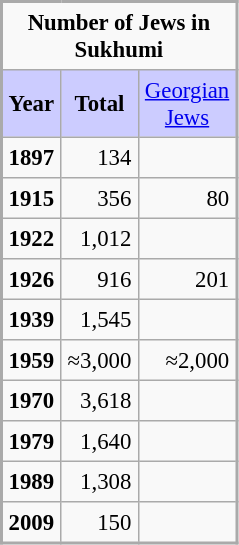<table border=1 align=right cellpadding=4 cellspacing=0 style="margin: 0.5em 1em 1em 1em; background: #f9f9f9; border: 2px #aaaaaa solid; border-collapse: collapse; font-size: 95%;" width=150>
<tr>
<th colspan=5>Number of Jews in Sukhumi</th>
</tr>
<tr align=right style="padding: 0 5px; background: #ccf; text-align: center;">
<td align=right><strong>Year</strong></td>
<td><strong>Total</strong></td>
<td><a href='#'>Georgian Jews</a></td>
</tr>
<tr align=right>
<td align=right><strong>1897</strong></td>
<td>134</td>
<td></td>
</tr>
<tr align=right>
<td align=right><strong>1915</strong></td>
<td>356</td>
<td>80</td>
</tr>
<tr align=right>
<td align=right><strong>1922</strong></td>
<td>1,012</td>
<td></td>
</tr>
<tr align=right>
<td align=right><strong>1926</strong></td>
<td>916</td>
<td>201</td>
</tr>
<tr align=right>
<td align=right><strong>1939</strong></td>
<td>1,545</td>
<td></td>
</tr>
<tr align=right>
<td align=right><strong>1959</strong></td>
<td>≈3,000</td>
<td>≈2,000</td>
</tr>
<tr align=right>
<td align=right><strong>1970</strong></td>
<td>3,618</td>
<td></td>
</tr>
<tr align=right>
<td align=right><strong>1979</strong></td>
<td>1,640</td>
<td></td>
</tr>
<tr align=right>
<td align=right><strong>1989</strong></td>
<td>1,308</td>
<td></td>
</tr>
<tr align=right>
<td align=right><strong>2009</strong></td>
<td>150</td>
<td></td>
</tr>
</table>
